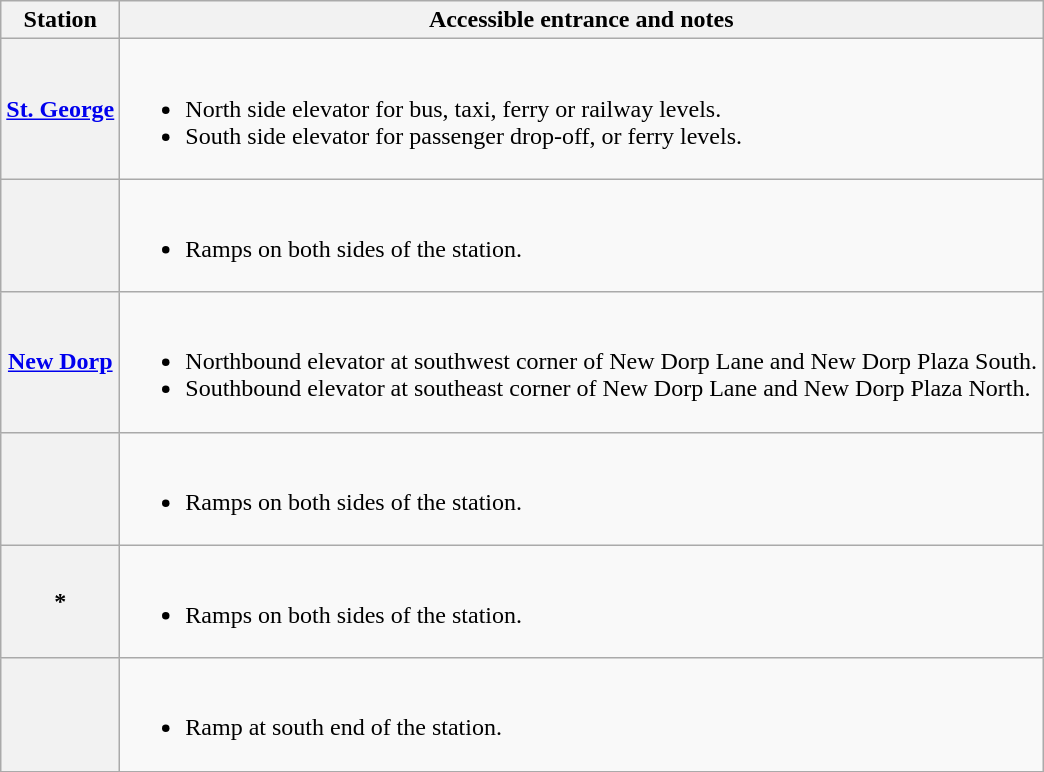<table class="wikitable mw-collapsible sortable">
<tr>
<th>Station</th>
<th class="unsortable">Accessible entrance and notes</th>
</tr>
<tr>
<th><a href='#'>St. George</a></th>
<td><br><ul><li>North side elevator for bus, taxi, ferry or railway levels.</li><li>South side elevator for passenger drop-off, or ferry levels.</li></ul></td>
</tr>
<tr>
<th></th>
<td><br><ul><li>Ramps on both sides of the station.</li></ul></td>
</tr>
<tr>
<th><a href='#'>New Dorp</a></th>
<td><br><ul><li>Northbound elevator at southwest corner of New Dorp Lane and New Dorp Plaza South.</li><li>Southbound elevator at southeast corner of New Dorp Lane and New Dorp Plaza North.</li></ul></td>
</tr>
<tr>
<th></th>
<td><br><ul><li>Ramps on both sides of the station.</li></ul></td>
</tr>
<tr>
<th>*</th>
<td><br><ul><li>Ramps on both sides of the station.</li></ul></td>
</tr>
<tr>
<th></th>
<td><br><ul><li>Ramp at south end of the station.</li></ul></td>
</tr>
</table>
